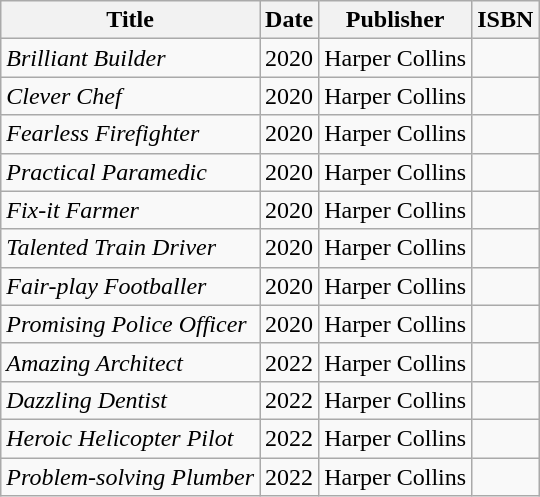<table class="wikitable">
<tr>
<th>Title</th>
<th>Date</th>
<th>Publisher</th>
<th>ISBN</th>
</tr>
<tr>
<td><em>Brilliant Builder</em></td>
<td>2020</td>
<td>Harper Collins</td>
<td></td>
</tr>
<tr>
<td><em>Clever Chef</em></td>
<td>2020</td>
<td>Harper Collins</td>
<td></td>
</tr>
<tr>
<td><em>Fearless Firefighter</em></td>
<td>2020</td>
<td>Harper Collins</td>
<td></td>
</tr>
<tr>
<td><em>Practical Paramedic</em></td>
<td>2020</td>
<td>Harper Collins</td>
<td></td>
</tr>
<tr>
<td><em>Fix-it Farmer</em></td>
<td>2020</td>
<td>Harper Collins</td>
<td></td>
</tr>
<tr>
<td><em>Talented Train Driver</em></td>
<td>2020</td>
<td>Harper Collins</td>
<td></td>
</tr>
<tr>
<td><em>Fair-play Footballer</em></td>
<td>2020</td>
<td>Harper Collins</td>
<td></td>
</tr>
<tr>
<td><em>Promising Police Officer</em></td>
<td>2020</td>
<td>Harper Collins</td>
<td></td>
</tr>
<tr>
<td><em>Amazing Architect</em></td>
<td>2022</td>
<td>Harper Collins</td>
<td></td>
</tr>
<tr>
<td><em>Dazzling Dentist</em></td>
<td>2022</td>
<td>Harper Collins</td>
<td></td>
</tr>
<tr>
<td><em>Heroic Helicopter Pilot</em></td>
<td>2022</td>
<td>Harper Collins</td>
<td></td>
</tr>
<tr>
<td><em>Problem-solving Plumber</em></td>
<td>2022</td>
<td>Harper Collins</td>
<td></td>
</tr>
</table>
